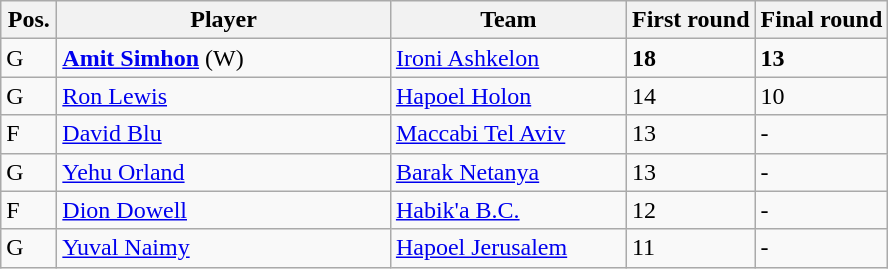<table class="wikitable">
<tr>
<th width=30>Pos.</th>
<th width=215>Player</th>
<th width=150>Team</th>
<th>First round</th>
<th>Final round</th>
</tr>
<tr>
<td>G</td>
<td> <strong><a href='#'>Amit Simhon</a></strong> (W)</td>
<td><a href='#'>Ironi Ashkelon</a></td>
<td><strong>18</strong></td>
<td><strong>13</strong></td>
</tr>
<tr>
<td>G</td>
<td> <a href='#'>Ron Lewis</a></td>
<td><a href='#'>Hapoel Holon</a></td>
<td>14</td>
<td>10</td>
</tr>
<tr>
<td>F</td>
<td> <a href='#'>David Blu</a></td>
<td><a href='#'>Maccabi Tel Aviv</a></td>
<td>13</td>
<td>-</td>
</tr>
<tr>
<td>G</td>
<td> <a href='#'>Yehu Orland</a></td>
<td><a href='#'>Barak Netanya</a></td>
<td>13</td>
<td>-</td>
</tr>
<tr>
<td>F</td>
<td> <a href='#'>Dion Dowell</a></td>
<td><a href='#'>Habik'a B.C.</a></td>
<td>12</td>
<td>-</td>
</tr>
<tr>
<td>G</td>
<td> <a href='#'>Yuval Naimy</a></td>
<td><a href='#'>Hapoel Jerusalem</a></td>
<td>11</td>
<td>-</td>
</tr>
</table>
